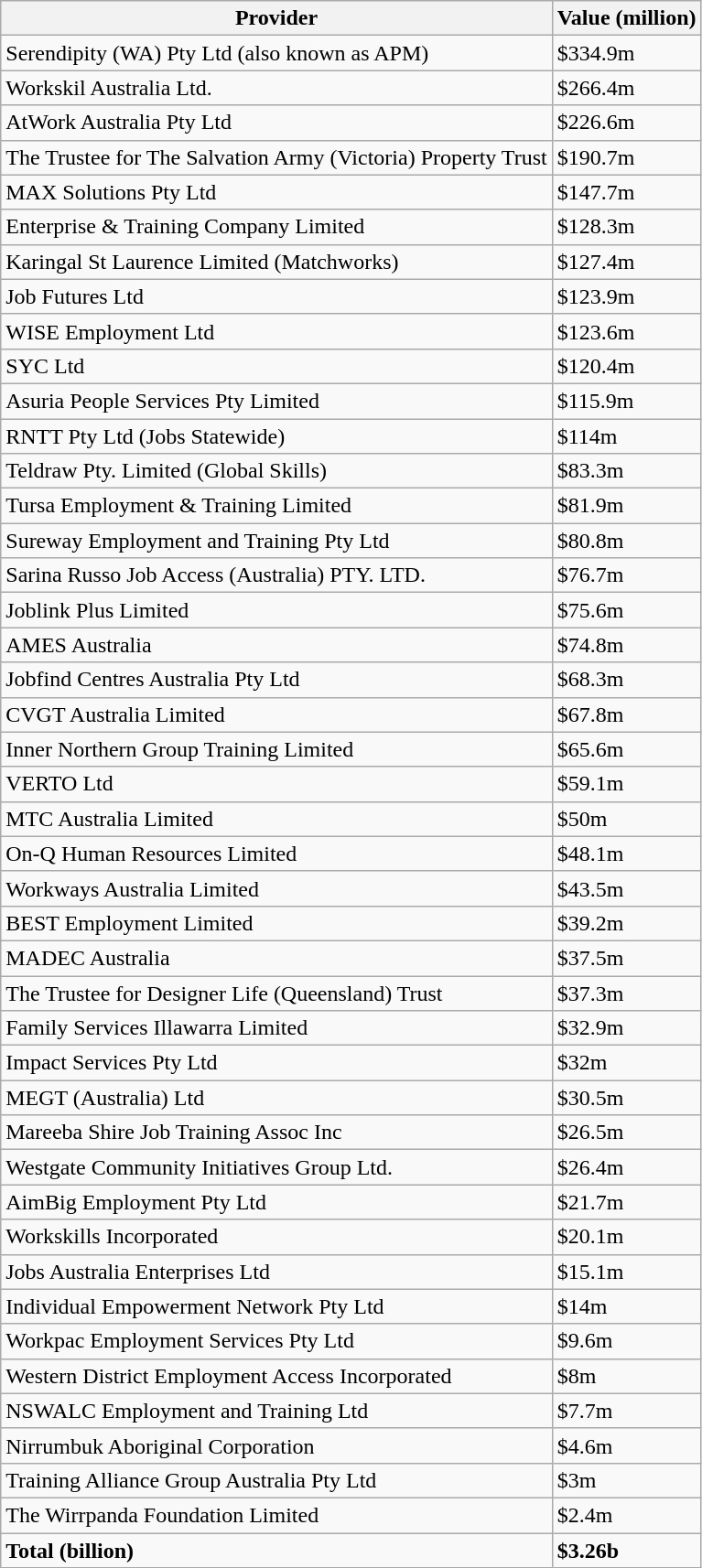<table class="wikitable">
<tr>
<th>Provider</th>
<th>Value (million)</th>
</tr>
<tr>
<td>Serendipity (WA) Pty Ltd (also known as APM)</td>
<td>$334.9m</td>
</tr>
<tr>
<td>Workskil Australia Ltd.</td>
<td>$266.4m</td>
</tr>
<tr>
<td>AtWork Australia Pty Ltd</td>
<td>$226.6m</td>
</tr>
<tr>
<td>The Trustee for The Salvation Army (Victoria) Property Trust</td>
<td>$190.7m</td>
</tr>
<tr>
<td>MAX Solutions Pty Ltd</td>
<td>$147.7m</td>
</tr>
<tr>
<td>Enterprise & Training Company Limited</td>
<td>$128.3m</td>
</tr>
<tr>
<td>Karingal St Laurence Limited (Matchworks)</td>
<td>$127.4m</td>
</tr>
<tr>
<td>Job Futures Ltd</td>
<td>$123.9m</td>
</tr>
<tr>
<td>WISE Employment Ltd</td>
<td>$123.6m</td>
</tr>
<tr>
<td>SYC Ltd</td>
<td>$120.4m</td>
</tr>
<tr>
<td>Asuria People Services Pty Limited</td>
<td>$115.9m</td>
</tr>
<tr>
<td>RNTT Pty Ltd (Jobs Statewide)</td>
<td>$114m</td>
</tr>
<tr>
<td>Teldraw Pty. Limited (Global Skills)</td>
<td>$83.3m</td>
</tr>
<tr>
<td>Tursa Employment & Training Limited</td>
<td>$81.9m</td>
</tr>
<tr>
<td>Sureway Employment and Training Pty Ltd</td>
<td>$80.8m</td>
</tr>
<tr>
<td>Sarina Russo Job Access (Australia) PTY. LTD.</td>
<td>$76.7m</td>
</tr>
<tr>
<td>Joblink Plus Limited</td>
<td>$75.6m</td>
</tr>
<tr>
<td>AMES Australia</td>
<td>$74.8m</td>
</tr>
<tr>
<td>Jobfind Centres Australia Pty Ltd</td>
<td>$68.3m</td>
</tr>
<tr>
<td>CVGT Australia Limited</td>
<td>$67.8m</td>
</tr>
<tr>
<td>Inner Northern Group Training Limited</td>
<td>$65.6m</td>
</tr>
<tr>
<td>VERTO Ltd</td>
<td>$59.1m</td>
</tr>
<tr>
<td>MTC Australia Limited</td>
<td>$50m</td>
</tr>
<tr>
<td>On-Q Human Resources Limited</td>
<td>$48.1m</td>
</tr>
<tr>
<td>Workways Australia Limited</td>
<td>$43.5m</td>
</tr>
<tr>
<td>BEST Employment Limited</td>
<td>$39.2m</td>
</tr>
<tr>
<td>MADEC Australia</td>
<td>$37.5m</td>
</tr>
<tr>
<td>The Trustee for Designer Life (Queensland) Trust</td>
<td>$37.3m</td>
</tr>
<tr>
<td>Family Services Illawarra Limited</td>
<td>$32.9m</td>
</tr>
<tr>
<td>Impact Services Pty Ltd</td>
<td>$32m</td>
</tr>
<tr>
<td>MEGT (Australia) Ltd</td>
<td>$30.5m</td>
</tr>
<tr>
<td>Mareeba Shire Job Training Assoc Inc</td>
<td>$26.5m</td>
</tr>
<tr>
<td>Westgate Community Initiatives Group Ltd.</td>
<td>$26.4m</td>
</tr>
<tr>
<td>AimBig Employment Pty Ltd</td>
<td>$21.7m</td>
</tr>
<tr>
<td>Workskills Incorporated</td>
<td>$20.1m</td>
</tr>
<tr>
<td>Jobs Australia Enterprises Ltd</td>
<td>$15.1m</td>
</tr>
<tr>
<td>Individual Empowerment Network Pty Ltd</td>
<td>$14m</td>
</tr>
<tr>
<td>Workpac Employment Services Pty Ltd</td>
<td>$9.6m</td>
</tr>
<tr>
<td>Western District Employment Access Incorporated</td>
<td>$8m</td>
</tr>
<tr>
<td>NSWALC Employment and Training Ltd</td>
<td>$7.7m</td>
</tr>
<tr>
<td>Nirrumbuk Aboriginal Corporation</td>
<td>$4.6m</td>
</tr>
<tr>
<td>Training Alliance Group Australia Pty Ltd</td>
<td>$3m</td>
</tr>
<tr>
<td>The Wirrpanda Foundation Limited</td>
<td>$2.4m</td>
</tr>
<tr>
<td><strong>Total (billion)</strong></td>
<td><strong>$3.26b</strong></td>
</tr>
</table>
